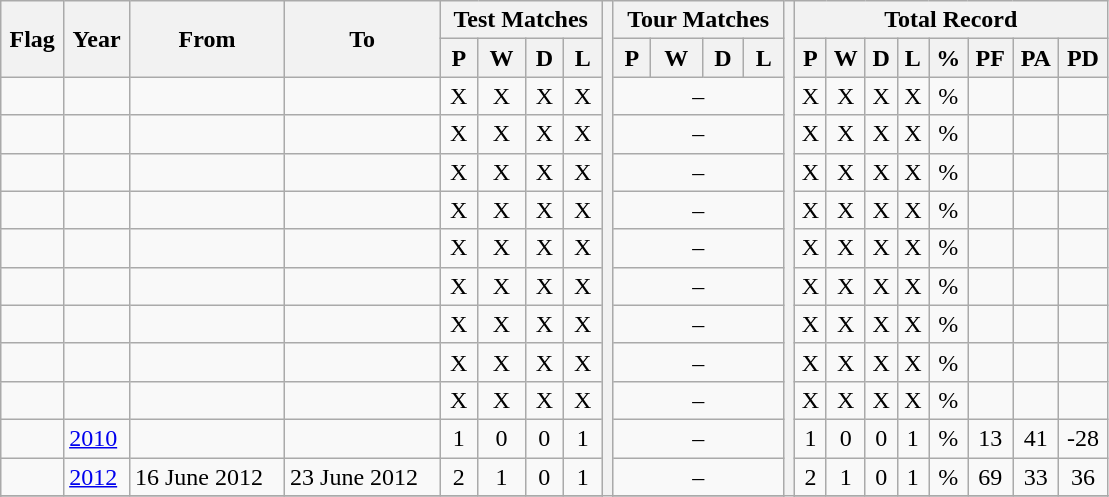<table class="wikitable" style="text-align: center">
<tr>
<th rowspan="2">Flag</th>
<th rowspan="2">Year</th>
<th rowspan="2">From</th>
<th rowspan="2">To</th>
<th colspan="4">Test Matches</th>
<th width=1% rowspan=39></th>
<th colspan="4">Tour Matches</th>
<th width=1% rowspan=39></th>
<th colspan="8">Total Record</th>
</tr>
<tr>
<th>P</th>
<th>W</th>
<th>D</th>
<th>L</th>
<th>P</th>
<th>W</th>
<th>D</th>
<th>L</th>
<th>P</th>
<th>W</th>
<th>D</th>
<th>L</th>
<th>%</th>
<th>PF</th>
<th>PA</th>
<th>PD</th>
</tr>
<tr>
<td></td>
<td align=left><a href='#'></a></td>
<td align=left></td>
<td align=left></td>
<td>X</td>
<td>X</td>
<td>X</td>
<td>X</td>
<td colspan=4>–</td>
<td>X</td>
<td>X</td>
<td>X</td>
<td>X</td>
<td>%</td>
<td></td>
<td></td>
<td></td>
</tr>
<tr>
<td></td>
<td align=left><a href='#'></a></td>
<td align=left></td>
<td align=left></td>
<td>X</td>
<td>X</td>
<td>X</td>
<td>X</td>
<td colspan=4>–</td>
<td>X</td>
<td>X</td>
<td>X</td>
<td>X</td>
<td>%</td>
<td></td>
<td></td>
<td></td>
</tr>
<tr>
<td></td>
<td align=left><a href='#'></a></td>
<td align=left></td>
<td align=left></td>
<td>X</td>
<td>X</td>
<td>X</td>
<td>X</td>
<td colspan=4>–</td>
<td>X</td>
<td>X</td>
<td>X</td>
<td>X</td>
<td>%</td>
<td></td>
<td></td>
<td></td>
</tr>
<tr>
<td></td>
<td align=left><a href='#'></a></td>
<td align=left></td>
<td align=left></td>
<td>X</td>
<td>X</td>
<td>X</td>
<td>X</td>
<td colspan=4>–</td>
<td>X</td>
<td>X</td>
<td>X</td>
<td>X</td>
<td>%</td>
<td></td>
<td></td>
<td></td>
</tr>
<tr>
<td></td>
<td align=left><a href='#'></a></td>
<td align=left></td>
<td align=left></td>
<td>X</td>
<td>X</td>
<td>X</td>
<td>X</td>
<td colspan=4>–</td>
<td>X</td>
<td>X</td>
<td>X</td>
<td>X</td>
<td>%</td>
<td></td>
<td></td>
<td></td>
</tr>
<tr>
<td></td>
<td align=left><a href='#'></a></td>
<td align=left></td>
<td align=left></td>
<td>X</td>
<td>X</td>
<td>X</td>
<td>X</td>
<td colspan=4>–</td>
<td>X</td>
<td>X</td>
<td>X</td>
<td>X</td>
<td>%</td>
<td></td>
<td></td>
<td></td>
</tr>
<tr>
<td></td>
<td align=left><a href='#'></a></td>
<td align=left></td>
<td align=left></td>
<td>X</td>
<td>X</td>
<td>X</td>
<td>X</td>
<td colspan=4>–</td>
<td>X</td>
<td>X</td>
<td>X</td>
<td>X</td>
<td>%</td>
<td></td>
<td></td>
<td></td>
</tr>
<tr>
<td></td>
<td align=left><a href='#'></a></td>
<td align=left></td>
<td align=left></td>
<td>X</td>
<td>X</td>
<td>X</td>
<td>X</td>
<td colspan=4>–</td>
<td>X</td>
<td>X</td>
<td>X</td>
<td>X</td>
<td>%</td>
<td></td>
<td></td>
<td></td>
</tr>
<tr>
<td></td>
<td align=left><a href='#'></a></td>
<td align=left></td>
<td align=left></td>
<td>X</td>
<td>X</td>
<td>X</td>
<td>X</td>
<td colspan=4>–</td>
<td>X</td>
<td>X</td>
<td>X</td>
<td>X</td>
<td>%</td>
<td></td>
<td></td>
<td></td>
</tr>
<tr>
<td></td>
<td align=left><a href='#'>2010</a></td>
<td align=left></td>
<td align=left></td>
<td>1</td>
<td>0</td>
<td>0</td>
<td>1</td>
<td colspan=4>–</td>
<td>1</td>
<td>0</td>
<td>0</td>
<td>1</td>
<td>%</td>
<td>13</td>
<td>41</td>
<td>-28</td>
</tr>
<tr>
<td></td>
<td align=left><a href='#'>2012</a></td>
<td align=left>16 June 2012</td>
<td align=left>23 June 2012</td>
<td>2</td>
<td>1</td>
<td>0</td>
<td>1</td>
<td colspan=4>–</td>
<td>2</td>
<td>1</td>
<td>0</td>
<td>1</td>
<td>%</td>
<td>69</td>
<td>33</td>
<td>36</td>
</tr>
<tr>
</tr>
<tr>
</tr>
</table>
